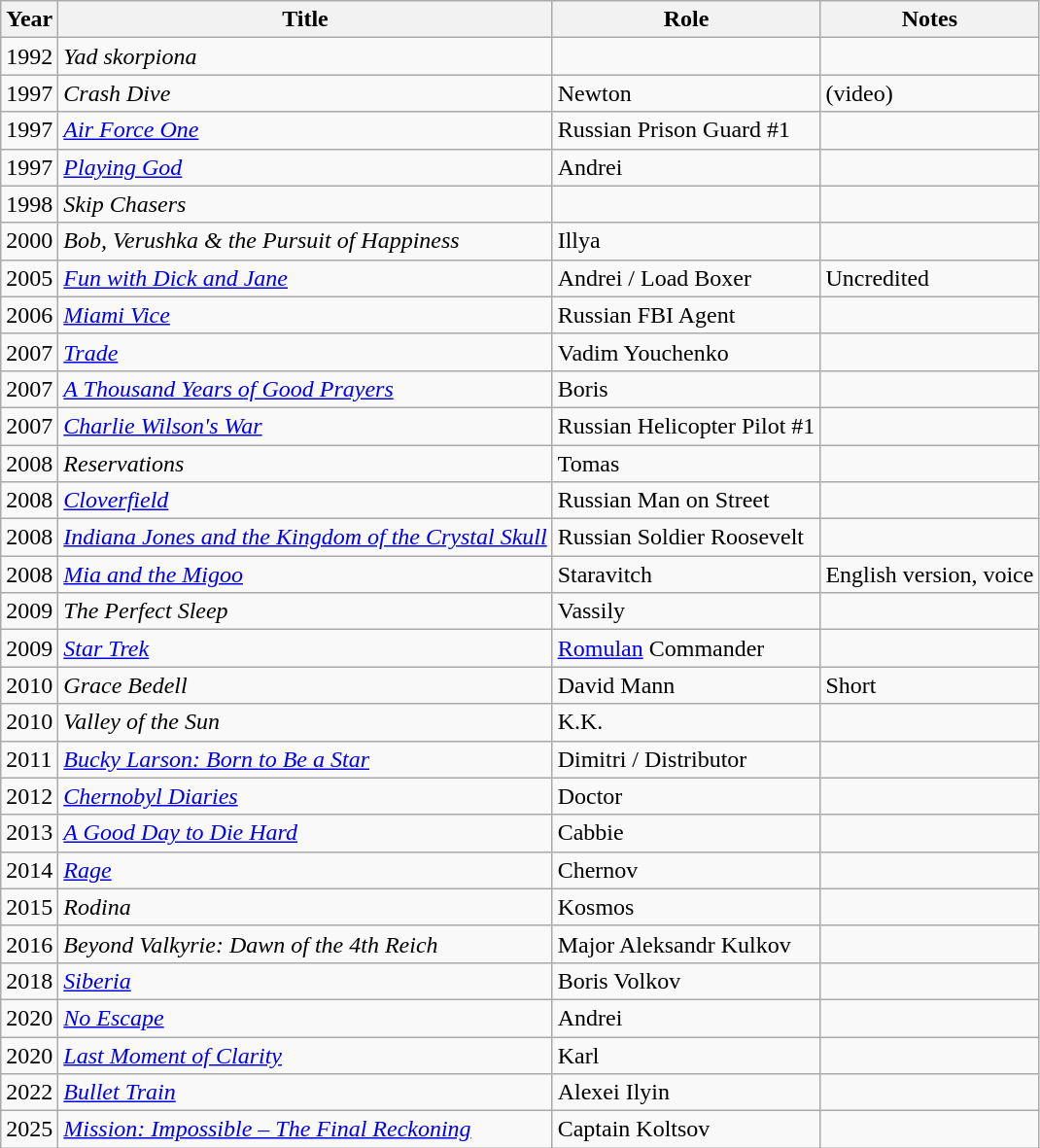<table class="wikitable">
<tr>
<th>Year</th>
<th>Title</th>
<th>Role</th>
<th>Notes</th>
</tr>
<tr>
<td>1992</td>
<td><em>Yad skorpiona</em></td>
<td></td>
<td></td>
</tr>
<tr>
<td>1997</td>
<td><em>Crash Dive</em></td>
<td>Newton</td>
<td>(video)</td>
</tr>
<tr>
<td>1997</td>
<td><em><a href='#'>Air Force One</a></em></td>
<td>Russian Prison Guard #1</td>
<td></td>
</tr>
<tr>
<td>1997</td>
<td><em><a href='#'>Playing God</a></em></td>
<td>Andrei</td>
<td></td>
</tr>
<tr>
<td>1998</td>
<td><em>Skip Chasers</em></td>
<td></td>
<td></td>
</tr>
<tr>
<td>2000</td>
<td><em>Bob, Verushka & the Pursuit of Happiness</em></td>
<td>Illya</td>
<td></td>
</tr>
<tr>
<td>2005</td>
<td><em><a href='#'>Fun with Dick and Jane</a></em></td>
<td>Andrei / Load Boxer</td>
<td>Uncredited</td>
</tr>
<tr>
<td>2006</td>
<td><em><a href='#'>Miami Vice</a></em></td>
<td>Russian FBI Agent</td>
<td></td>
</tr>
<tr>
<td>2007</td>
<td><em><a href='#'>Trade</a></em></td>
<td>Vadim Youchenko</td>
<td></td>
</tr>
<tr>
<td>2007</td>
<td><em><a href='#'>A Thousand Years of Good Prayers</a></em></td>
<td>Boris</td>
<td></td>
</tr>
<tr>
<td>2007</td>
<td><em><a href='#'>Charlie Wilson's War</a></em></td>
<td>Russian Helicopter Pilot #1</td>
<td></td>
</tr>
<tr>
<td>2008</td>
<td><em>Reservations</em></td>
<td>Tomas</td>
<td></td>
</tr>
<tr>
<td>2008</td>
<td><em><a href='#'>Cloverfield</a></em></td>
<td>Russian Man on Street</td>
<td></td>
</tr>
<tr>
<td>2008</td>
<td><em><a href='#'>Indiana Jones and the Kingdom of the Crystal Skull</a></em></td>
<td>Russian Soldier Roosevelt</td>
<td></td>
</tr>
<tr>
<td>2008</td>
<td><em><a href='#'>Mia and the Migoo</a></em></td>
<td>Staravitch</td>
<td>English version, voice</td>
</tr>
<tr>
<td>2009</td>
<td><em>The Perfect Sleep</em></td>
<td>Vassily</td>
<td></td>
</tr>
<tr>
<td>2009</td>
<td><em><a href='#'>Star Trek</a></em></td>
<td><a href='#'>Romulan</a> Commander</td>
<td></td>
</tr>
<tr>
<td>2010</td>
<td><em>Grace Bedell</em></td>
<td>David Mann</td>
<td>Short</td>
</tr>
<tr>
<td>2010</td>
<td><em>Valley of the Sun</em></td>
<td>K.K.</td>
<td></td>
</tr>
<tr>
<td>2011</td>
<td><em><a href='#'>Bucky Larson: Born to Be a Star</a></em></td>
<td>Dimitri / Distributor</td>
<td></td>
</tr>
<tr>
<td>2012</td>
<td><em><a href='#'>Chernobyl Diaries</a></em></td>
<td>Doctor</td>
<td></td>
</tr>
<tr>
<td>2013</td>
<td><em><a href='#'>A Good Day to Die Hard</a></em></td>
<td>Cabbie</td>
<td></td>
</tr>
<tr>
<td>2014</td>
<td><em><a href='#'>Rage</a></em></td>
<td>Chernov</td>
<td></td>
</tr>
<tr>
<td>2015</td>
<td><em>Rodina</em></td>
<td>Kosmos</td>
<td></td>
</tr>
<tr>
<td>2016</td>
<td><em>Beyond Valkyrie: Dawn of the 4th Reich</em></td>
<td>Major Aleksandr Kulkov</td>
<td></td>
</tr>
<tr>
<td>2018</td>
<td><em><a href='#'>Siberia</a></em></td>
<td>Boris Volkov</td>
<td></td>
</tr>
<tr>
<td>2020</td>
<td><em><a href='#'>No Escape</a></em></td>
<td>Andrei</td>
<td></td>
</tr>
<tr>
<td>2020</td>
<td><em><a href='#'>Last Moment of Clarity</a></em></td>
<td>Karl</td>
<td></td>
</tr>
<tr>
<td>2022</td>
<td><em><a href='#'>Bullet Train</a></em></td>
<td>Alexei Ilyin</td>
<td></td>
</tr>
<tr>
<td>2025</td>
<td><em><a href='#'>Mission: Impossible – The Final Reckoning</a></em></td>
<td>Captain Koltsov</td>
<td></td>
</tr>
</table>
